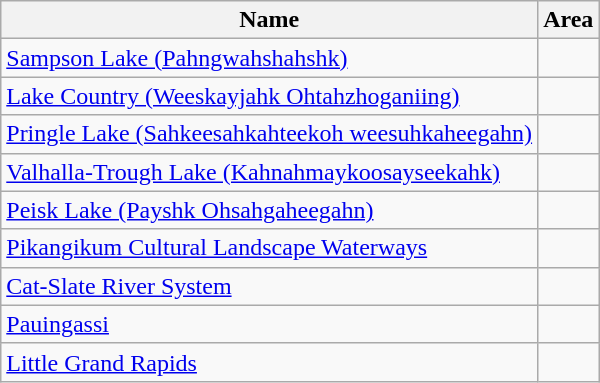<table class="sortable wikitable">
<tr>
<th>Name</th>
<th>Area</th>
</tr>
<tr>
<td><a href='#'>Sampson Lake (Pahngwahshahshk)</a></td>
<td></td>
</tr>
<tr>
<td><a href='#'>Lake Country (Weeskayjahk Ohtahzhoganiing)</a></td>
<td></td>
</tr>
<tr>
<td><a href='#'>Pringle Lake (Sahkeesahkahteekoh weesuhkaheegahn)</a></td>
<td></td>
</tr>
<tr>
<td><a href='#'>Valhalla-Trough Lake (Kahnahmaykoosayseekahk)</a></td>
<td></td>
</tr>
<tr>
<td><a href='#'>Peisk Lake (Payshk Ohsahgaheegahn)</a></td>
<td></td>
</tr>
<tr>
<td><a href='#'>Pikangikum Cultural Landscape Waterways</a></td>
<td></td>
</tr>
<tr>
<td><a href='#'>Cat-Slate River System</a></td>
<td></td>
</tr>
<tr>
<td><a href='#'>Pauingassi</a></td>
<td></td>
</tr>
<tr>
<td><a href='#'>Little Grand Rapids</a></td>
<td></td>
</tr>
</table>
